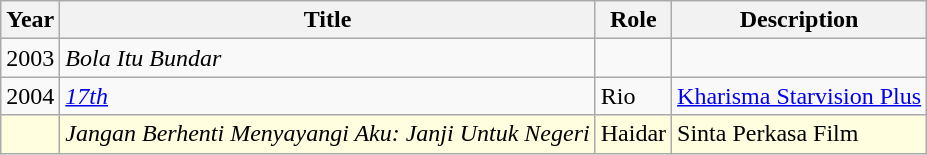<table class="wikitable unsortable">
<tr>
<th>Year</th>
<th>Title</th>
<th>Role</th>
<th>Description</th>
</tr>
<tr>
<td>2003</td>
<td><em>Bola Itu Bundar</em></td>
<td></td>
<td></td>
</tr>
<tr>
<td>2004</td>
<td><em><a href='#'>17th</a></em></td>
<td>Rio</td>
<td><a href='#'>Kharisma Starvision Plus</a></td>
</tr>
<tr style="background-color:#FFFFE0; color:black;">
<td></td>
<td><em>Jangan Berhenti Menyayangi Aku: Janji Untuk Negeri</em></td>
<td>Haidar</td>
<td>Sinta Perkasa Film</td>
</tr>
</table>
